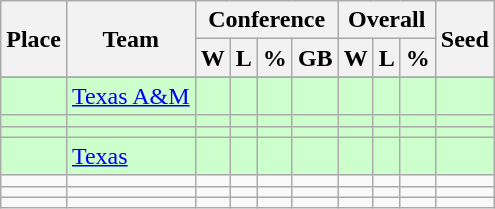<table class=wikitable>
<tr>
<th rowspan ="2">Place</th>
<th rowspan ="2">Team</th>
<th colspan = "4">Conference</th>
<th colspan ="3">Overall</th>
<th rowspan ="2">Seed</th>
</tr>
<tr>
<th>W</th>
<th>L</th>
<th>%</th>
<th>GB</th>
<th>W</th>
<th>L</th>
<th>%</th>
</tr>
<tr>
</tr>
<tr bgcolor=#ccffcc>
<td></td>
<td><a href='#'>Texas A&M</a></td>
<td></td>
<td></td>
<td></td>
<td></td>
<td></td>
<td></td>
<td></td>
<td></td>
</tr>
<tr bgcolor=#ccffcc>
<td></td>
<td></td>
<td></td>
<td></td>
<td></td>
<td></td>
<td></td>
<td></td>
<td></td>
<td></td>
</tr>
<tr bgcolor=#ccffcc>
<td></td>
<td></td>
<td></td>
<td></td>
<td></td>
<td></td>
<td></td>
<td></td>
<td></td>
<td></td>
</tr>
<tr bgcolor=#ccffcc>
<td></td>
<td><a href='#'>Texas</a></td>
<td></td>
<td></td>
<td></td>
<td></td>
<td></td>
<td></td>
<td></td>
<td></td>
</tr>
<tr>
<td></td>
<td></td>
<td></td>
<td></td>
<td></td>
<td></td>
<td></td>
<td></td>
<td></td>
<td></td>
</tr>
<tr>
<td></td>
<td></td>
<td></td>
<td></td>
<td></td>
<td></td>
<td></td>
<td></td>
<td></td>
<td></td>
</tr>
<tr>
<td></td>
<td></td>
<td></td>
<td></td>
<td></td>
<td></td>
<td></td>
<td></td>
<td></td>
<td></td>
</tr>
</table>
